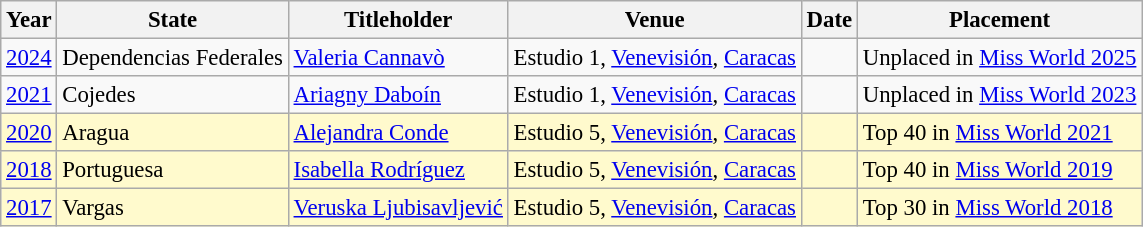<table class="wikitable" style="font-size: 95%;">
<tr>
<th>Year</th>
<th>State</th>
<th>Titleholder</th>
<th>Venue</th>
<th>Date</th>
<th>Placement</th>
</tr>
<tr>
<td><a href='#'>2024</a></td>
<td>Dependencias Federales</td>
<td><a href='#'>Valeria Cannavò</a></td>
<td>Estudio 1, <a href='#'>Venevisión</a>, <a href='#'>Caracas</a></td>
<td></td>
<td>Unplaced in <a href='#'>Miss World 2025</a></td>
</tr>
<tr>
<td><a href='#'>2021</a></td>
<td>Cojedes</td>
<td><a href='#'>Ariagny Daboín</a></td>
<td>Estudio 1, <a href='#'>Venevisión</a>, <a href='#'>Caracas</a></td>
<td></td>
<td>Unplaced in <a href='#'>Miss World 2023</a></td>
</tr>
<tr style="background-color:#FFFACD;">
<td><a href='#'>2020</a></td>
<td>Aragua</td>
<td><a href='#'>Alejandra Conde</a></td>
<td>Estudio 5, <a href='#'>Venevisión</a>, <a href='#'>Caracas</a></td>
<td></td>
<td>Top 40 in <a href='#'>Miss World 2021</a></td>
</tr>
<tr style="background-color:#FFFACD;">
<td><a href='#'>2018</a></td>
<td>Portuguesa</td>
<td><a href='#'>Isabella Rodríguez</a></td>
<td>Estudio 5, <a href='#'>Venevisión</a>, <a href='#'>Caracas</a></td>
<td></td>
<td>Top 40 in <a href='#'>Miss World 2019</a></td>
</tr>
<tr style="background-color:#FFFACD;">
<td><a href='#'>2017</a></td>
<td>Vargas</td>
<td><a href='#'>Veruska Ljubisavljević</a></td>
<td>Estudio 5, <a href='#'>Venevisión</a>, <a href='#'>Caracas</a></td>
<td></td>
<td>Top 30 in <a href='#'>Miss World 2018</a></td>
</tr>
</table>
